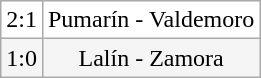<table class="wikitable">
<tr align=center bgcolor=white>
<td>2:1</td>
<td>Pumarín - Valdemoro</td>
</tr>
<tr align=center bgcolor=#F5F5F5>
<td>1:0</td>
<td>Lalín - Zamora</td>
</tr>
</table>
